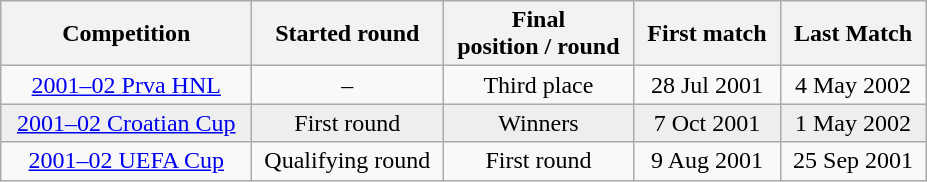<table class="wikitable" style="text-align: center;">
<tr>
<th width="160">Competition</th>
<th width="120">Started round</th>
<th width="120">Final<br>position / round</th>
<th width="90">First match</th>
<th width="90">Last Match</th>
</tr>
<tr>
<td><a href='#'>2001–02 Prva HNL</a></td>
<td>–</td>
<td>Third place</td>
<td>28 Jul 2001</td>
<td>4 May 2002</td>
</tr>
<tr bgcolor=#EEEEEE>
<td><a href='#'>2001–02 Croatian Cup</a></td>
<td>First round</td>
<td>Winners</td>
<td>7 Oct 2001</td>
<td>1 May 2002</td>
</tr>
<tr>
<td><a href='#'>2001–02 UEFA Cup</a></td>
<td>Qualifying round</td>
<td>First round</td>
<td>9 Aug 2001</td>
<td>25 Sep 2001</td>
</tr>
</table>
